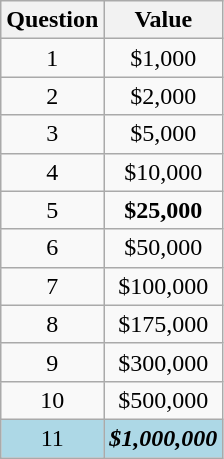<table class="wikitable floatright">
<tr>
<th>Question</th>
<th>Value</th>
</tr>
<tr>
<td align=center>1</td>
<td align=center>$1,000</td>
</tr>
<tr>
<td align=center>2</td>
<td align=center>$2,000</td>
</tr>
<tr>
<td align=center>3</td>
<td align=center>$5,000</td>
</tr>
<tr>
<td align=center>4</td>
<td align=center>$10,000</td>
</tr>
<tr>
<td align=center>5</td>
<td align=center><strong>$25,000</strong></td>
</tr>
<tr>
<td align=center>6</td>
<td align=center>$50,000</td>
</tr>
<tr>
<td align=center>7</td>
<td align=center>$100,000</td>
</tr>
<tr>
<td align=center>8</td>
<td align=center>$175,000</td>
</tr>
<tr>
<td align=center>9</td>
<td align=center>$300,000</td>
</tr>
<tr>
<td align=center>10</td>
<td align=center>$500,000</td>
</tr>
<tr>
<td align=center bgcolor="lightblue">11</td>
<td bgcolor="lightblue"><strong><em>$1,000,000</em></strong></td>
</tr>
</table>
